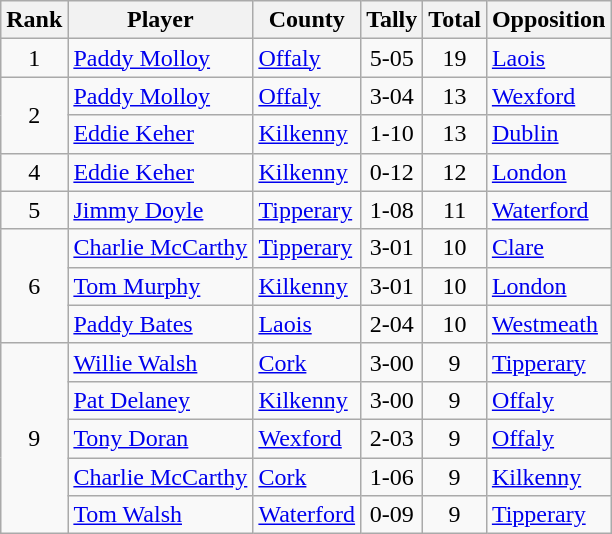<table class="wikitable">
<tr>
<th>Rank</th>
<th>Player</th>
<th>County</th>
<th>Tally</th>
<th>Total</th>
<th>Opposition</th>
</tr>
<tr>
<td rowspan=1 align=center>1</td>
<td><a href='#'>Paddy Molloy</a></td>
<td><a href='#'>Offaly</a></td>
<td align=center>5-05</td>
<td align=center>19</td>
<td><a href='#'>Laois</a></td>
</tr>
<tr>
<td rowspan=2 align=center>2</td>
<td><a href='#'>Paddy Molloy</a></td>
<td><a href='#'>Offaly</a></td>
<td align=center>3-04</td>
<td align=center>13</td>
<td><a href='#'>Wexford</a></td>
</tr>
<tr>
<td><a href='#'>Eddie Keher</a></td>
<td><a href='#'>Kilkenny</a></td>
<td align=center>1-10</td>
<td align=center>13</td>
<td><a href='#'>Dublin</a></td>
</tr>
<tr>
<td rowspan=1 align=center>4</td>
<td><a href='#'>Eddie Keher</a></td>
<td><a href='#'>Kilkenny</a></td>
<td align=center>0-12</td>
<td align=center>12</td>
<td><a href='#'>London</a></td>
</tr>
<tr>
<td rowspan=1 align=center>5</td>
<td><a href='#'>Jimmy Doyle</a></td>
<td><a href='#'>Tipperary</a></td>
<td align=center>1-08</td>
<td align=center>11</td>
<td><a href='#'>Waterford</a></td>
</tr>
<tr>
<td rowspan=3 align=center>6</td>
<td><a href='#'>Charlie McCarthy</a></td>
<td><a href='#'>Tipperary</a></td>
<td align=center>3-01</td>
<td align=center>10</td>
<td><a href='#'>Clare</a></td>
</tr>
<tr>
<td><a href='#'>Tom Murphy</a></td>
<td><a href='#'>Kilkenny</a></td>
<td align=center>3-01</td>
<td align=center>10</td>
<td><a href='#'>London</a></td>
</tr>
<tr>
<td><a href='#'>Paddy Bates</a></td>
<td><a href='#'>Laois</a></td>
<td align=center>2-04</td>
<td align=center>10</td>
<td><a href='#'>Westmeath</a></td>
</tr>
<tr>
<td rowspan=5 align=center>9</td>
<td><a href='#'>Willie Walsh</a></td>
<td><a href='#'>Cork</a></td>
<td align=center>3-00</td>
<td align=center>9</td>
<td><a href='#'>Tipperary</a></td>
</tr>
<tr>
<td><a href='#'>Pat Delaney</a></td>
<td><a href='#'>Kilkenny</a></td>
<td align=center>3-00</td>
<td align=center>9</td>
<td><a href='#'>Offaly</a></td>
</tr>
<tr>
<td><a href='#'>Tony Doran</a></td>
<td><a href='#'>Wexford</a></td>
<td align=center>2-03</td>
<td align=center>9</td>
<td><a href='#'>Offaly</a></td>
</tr>
<tr>
<td><a href='#'>Charlie McCarthy</a></td>
<td><a href='#'>Cork</a></td>
<td align=center>1-06</td>
<td align=center>9</td>
<td><a href='#'>Kilkenny</a></td>
</tr>
<tr>
<td><a href='#'>Tom Walsh</a></td>
<td><a href='#'>Waterford</a></td>
<td align=center>0-09</td>
<td align=center>9</td>
<td><a href='#'>Tipperary</a></td>
</tr>
</table>
